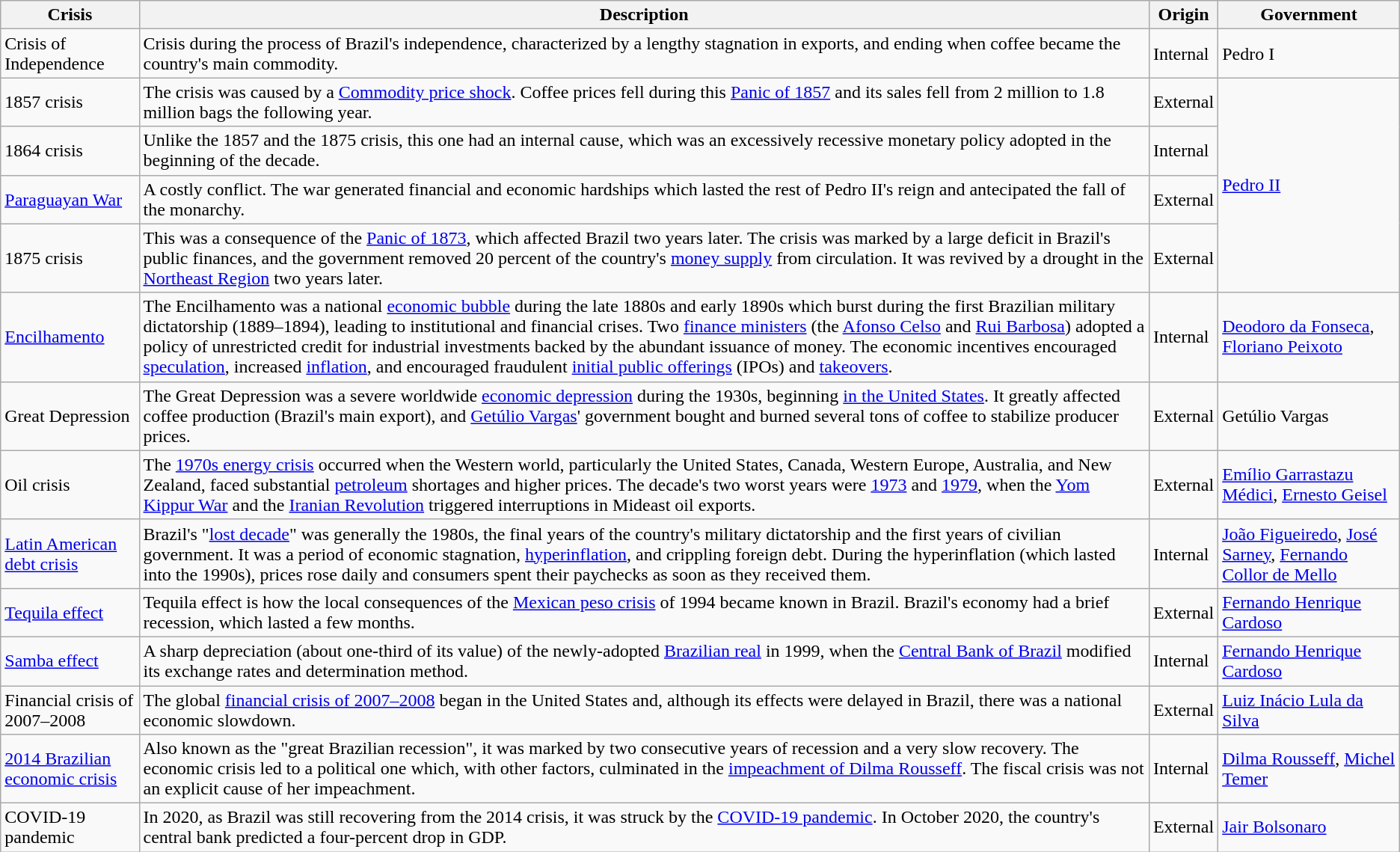<table class="wikitable">
<tr>
<th>Crisis</th>
<th>Description</th>
<th>Origin</th>
<th>Government</th>
</tr>
<tr>
<td>Crisis of Independence</td>
<td>Crisis during the process of Brazil's independence, characterized by a lengthy stagnation in exports, and ending when coffee became the country's main commodity.</td>
<td>Internal</td>
<td>Pedro I</td>
</tr>
<tr>
<td>1857 crisis</td>
<td>The crisis was caused by a <a href='#'>Commodity price shock</a>. Coffee prices fell during this <a href='#'>Panic of 1857</a> and its sales fell from 2 million to 1.8 million bags the following year.</td>
<td>External</td>
<td rowspan="4"><a href='#'>Pedro II</a></td>
</tr>
<tr>
<td>1864 crisis</td>
<td>Unlike the 1857 and the 1875 crisis, this one had an internal cause, which was an excessively recessive monetary policy adopted in the beginning of the decade.</td>
<td>Internal</td>
</tr>
<tr>
<td><a href='#'>Paraguayan War</a></td>
<td>A costly conflict. The war generated financial and economic hardships which lasted the rest of Pedro II's reign and antecipated the fall of the monarchy.</td>
<td>External</td>
</tr>
<tr>
<td>1875 crisis</td>
<td>This was a consequence of the <a href='#'>Panic of 1873</a>, which affected Brazil two years later. The crisis was marked by a large deficit in Brazil's public finances, and the government removed 20 percent of the country's <a href='#'>money supply</a> from circulation. It was revived by a drought in the <a href='#'>Northeast Region</a> two years later.</td>
<td>External</td>
</tr>
<tr>
<td><a href='#'>Encilhamento</a></td>
<td>The Encilhamento was a national <a href='#'>economic bubble</a> during the late 1880s and early 1890s which burst during the first Brazilian military dictatorship (1889–1894), leading to institutional and financial crises. Two <a href='#'>finance ministers</a> (the <a href='#'>Afonso Celso</a> and <a href='#'>Rui Barbosa</a>) adopted a policy of unrestricted credit for industrial investments backed by the abundant issuance of money. The economic incentives encouraged <a href='#'>speculation</a>, increased <a href='#'>inflation</a>, and encouraged fraudulent <a href='#'>initial public offerings</a> (IPOs) and <a href='#'>takeovers</a>.</td>
<td>Internal</td>
<td><a href='#'>Deodoro da Fonseca</a>, <a href='#'>Floriano Peixoto</a></td>
</tr>
<tr>
<td>Great Depression</td>
<td>The Great Depression was a severe worldwide <a href='#'>economic depression</a> during the 1930s, beginning <a href='#'>in the United States</a>. It greatly affected coffee production (Brazil's main export), and <a href='#'>Getúlio Vargas</a>' government bought and burned several tons of coffee to stabilize producer prices.</td>
<td>External</td>
<td>Getúlio Vargas</td>
</tr>
<tr>
<td>Oil crisis</td>
<td>The <a href='#'>1970s energy crisis</a> occurred when the Western world, particularly the United States, Canada, Western Europe, Australia, and New Zealand, faced substantial <a href='#'>petroleum</a> shortages and higher prices. The decade's two worst years were <a href='#'>1973</a> and <a href='#'>1979</a>, when the <a href='#'>Yom Kippur War</a> and the <a href='#'>Iranian Revolution</a> triggered interruptions in Mideast oil exports.</td>
<td>External</td>
<td><a href='#'>Emílio Garrastazu Médici</a>, <a href='#'>Ernesto Geisel</a></td>
</tr>
<tr>
<td><a href='#'>Latin American debt crisis</a></td>
<td>Brazil's "<a href='#'>lost decade</a>" was generally the 1980s, the final years of the country's military dictatorship and the first years of civilian government. It was a period of economic stagnation, <a href='#'>hyperinflation</a>, and crippling foreign debt. During the hyperinflation (which lasted into the 1990s), prices rose daily and consumers spent their paychecks as soon as they received them.</td>
<td>Internal</td>
<td><a href='#'>João Figueiredo</a>, <a href='#'>José Sarney</a>, <a href='#'>Fernando Collor de Mello</a></td>
</tr>
<tr>
<td><a href='#'>Tequila effect</a></td>
<td>Tequila effect is how the local consequences of the <a href='#'>Mexican peso crisis</a> of 1994 became known in Brazil. Brazil's economy had a brief recession, which lasted a few months.</td>
<td>External</td>
<td><a href='#'>Fernando Henrique Cardoso</a></td>
</tr>
<tr>
<td><a href='#'>Samba effect</a></td>
<td>A sharp depreciation (about one-third of its value) of the newly-adopted <a href='#'>Brazilian real</a> in 1999, when the <a href='#'>Central Bank of Brazil</a> modified its exchange rates and determination method.</td>
<td>Internal</td>
<td><a href='#'>Fernando Henrique Cardoso</a></td>
</tr>
<tr>
<td>Financial crisis of 2007–2008</td>
<td>The global <a href='#'>financial crisis of 2007–2008</a> began in the United States and, although its effects were delayed in Brazil, there was a national economic slowdown.</td>
<td>External</td>
<td><a href='#'>Luiz Inácio Lula da Silva</a></td>
</tr>
<tr>
<td><a href='#'>2014 Brazilian economic crisis</a></td>
<td>Also known as the "great Brazilian recession", it was marked by two consecutive years of recession and a very slow recovery. The economic crisis led to a political one which, with other factors, culminated in the <a href='#'>impeachment of Dilma Rousseff</a>. The fiscal crisis was not an explicit cause of her impeachment.</td>
<td>Internal</td>
<td><a href='#'>Dilma Rousseff</a>, <a href='#'>Michel Temer</a></td>
</tr>
<tr>
<td>COVID-19 pandemic</td>
<td>In 2020, as Brazil was still recovering from the 2014 crisis, it was struck by the <a href='#'>COVID-19 pandemic</a>. In October 2020, the country's central bank predicted a four-percent drop in GDP.</td>
<td>External</td>
<td><a href='#'>Jair Bolsonaro</a></td>
</tr>
</table>
